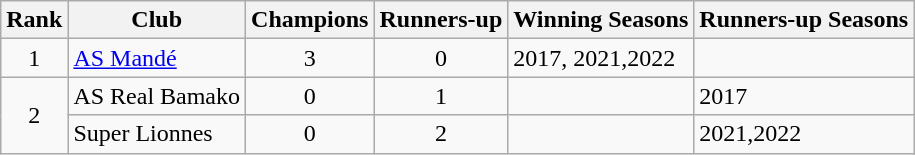<table class="wikitable">
<tr>
<th>Rank</th>
<th>Club</th>
<th>Champions</th>
<th>Runners-up</th>
<th>Winning Seasons</th>
<th>Runners-up Seasons</th>
</tr>
<tr>
<td align=center>1</td>
<td><a href='#'>AS Mandé</a></td>
<td align=center>3</td>
<td align=center>0</td>
<td>2017, 2021,2022</td>
<td></td>
</tr>
<tr>
<td align=center rowspan=2>2</td>
<td>AS Real Bamako</td>
<td align=center>0</td>
<td align=center>1</td>
<td></td>
<td>2017</td>
</tr>
<tr>
<td>Super Lionnes</td>
<td align=center>0</td>
<td align=center>2</td>
<td></td>
<td>2021,2022</td>
</tr>
</table>
